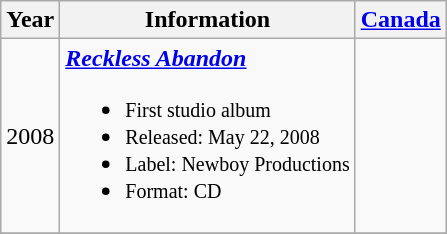<table class="wikitable">
<tr>
<th align="center" rowspan="1">Year</th>
<th align="center" rowspan="1">Information</th>
<th align="center" rowspan="1"><a href='#'>Canada</a></th>
</tr>
<tr>
<td>2008</td>
<td><strong><em><a href='#'>Reckless Abandon</a></em></strong><br><ul><li><small>First studio album</small></li><li><small>Released: May 22, 2008</small></li><li><small>Label: Newboy Productions</small></li><li><small>Format: CD</small></li></ul></td>
<td></td>
</tr>
<tr>
</tr>
</table>
